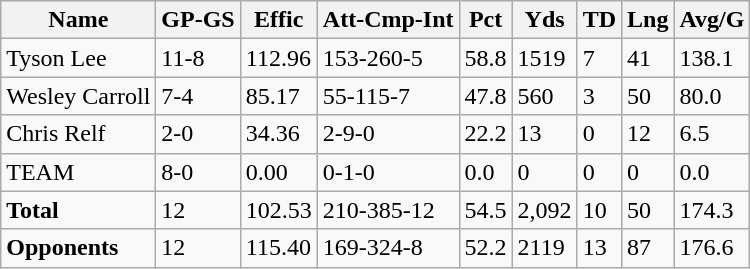<table class="wikitable" style="white-space:nowrap;">
<tr>
<th>Name</th>
<th>GP-GS</th>
<th>Effic</th>
<th>Att-Cmp-Int</th>
<th>Pct</th>
<th>Yds</th>
<th>TD</th>
<th>Lng</th>
<th>Avg/G</th>
</tr>
<tr>
<td>Tyson Lee</td>
<td>11-8</td>
<td>112.96</td>
<td>153-260-5</td>
<td>58.8</td>
<td>1519</td>
<td>7</td>
<td>41</td>
<td>138.1</td>
</tr>
<tr>
<td>Wesley Carroll</td>
<td>7-4</td>
<td>85.17</td>
<td>55-115-7</td>
<td>47.8</td>
<td>560</td>
<td>3</td>
<td>50</td>
<td>80.0</td>
</tr>
<tr>
<td>Chris Relf</td>
<td>2-0</td>
<td>34.36</td>
<td>2-9-0</td>
<td>22.2</td>
<td>13</td>
<td>0</td>
<td>12</td>
<td>6.5</td>
</tr>
<tr>
<td>TEAM</td>
<td>8-0</td>
<td>0.00</td>
<td>0-1-0</td>
<td>0.0</td>
<td>0</td>
<td>0</td>
<td>0</td>
<td>0.0</td>
</tr>
<tr>
<td><strong>Total</strong></td>
<td>12</td>
<td>102.53</td>
<td>210-385-12</td>
<td>54.5</td>
<td>2,092</td>
<td>10</td>
<td>50</td>
<td>174.3</td>
</tr>
<tr>
<td><strong>Opponents</strong></td>
<td>12</td>
<td>115.40</td>
<td>169-324-8</td>
<td>52.2</td>
<td>2119</td>
<td>13</td>
<td>87</td>
<td>176.6</td>
</tr>
</table>
